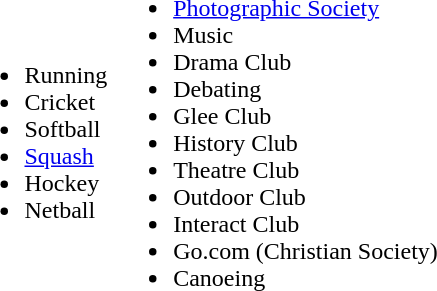<table>
<tr>
<td><br><ul><li>Running</li><li>Cricket</li><li>Softball</li><li><a href='#'>Squash</a></li><li>Hockey</li><li>Netball</li></ul></td>
<td><br><ul><li><a href='#'>Photographic Society</a></li><li>Music</li><li>Drama Club</li><li>Debating</li><li>Glee Club</li><li>History Club</li><li>Theatre Club</li><li>Outdoor Club</li><li>Interact Club</li><li>Go.com (Christian Society)</li><li>Canoeing</li></ul></td>
<td></td>
</tr>
</table>
